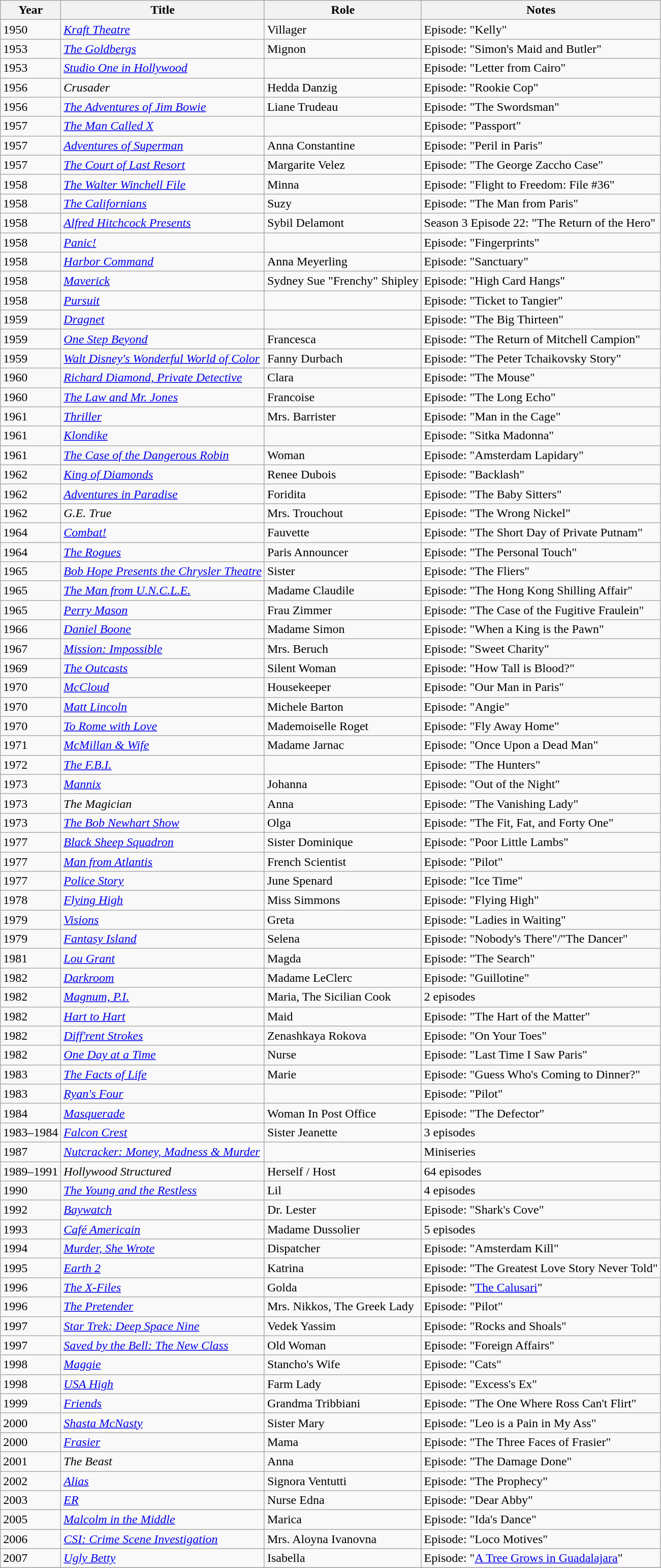<table class="wikitable sortable">
<tr>
<th>Year</th>
<th>Title</th>
<th>Role</th>
<th>Notes</th>
</tr>
<tr>
<td>1950</td>
<td><em><a href='#'>Kraft Theatre</a></em></td>
<td>Villager</td>
<td>Episode: "Kelly"</td>
</tr>
<tr>
<td>1953</td>
<td><em><a href='#'>The Goldbergs</a></em></td>
<td>Mignon</td>
<td>Episode: "Simon's Maid and Butler"</td>
</tr>
<tr>
<td>1953</td>
<td><em><a href='#'>Studio One in Hollywood</a></em></td>
<td></td>
<td>Episode: "Letter from Cairo"</td>
</tr>
<tr>
<td>1956</td>
<td><em>Crusader</em></td>
<td>Hedda Danzig</td>
<td>Episode: "Rookie Cop"</td>
</tr>
<tr>
<td>1956</td>
<td><em><a href='#'>The Adventures of Jim Bowie</a></em></td>
<td>Liane Trudeau</td>
<td>Episode: "The Swordsman"</td>
</tr>
<tr>
<td>1957</td>
<td><em><a href='#'>The Man Called X</a></em></td>
<td></td>
<td>Episode: "Passport"</td>
</tr>
<tr>
<td>1957</td>
<td><em><a href='#'>Adventures of Superman</a></em></td>
<td>Anna Constantine</td>
<td>Episode: "Peril in Paris"</td>
</tr>
<tr>
<td>1957</td>
<td><em><a href='#'>The Court of Last Resort</a></em></td>
<td>Margarite Velez</td>
<td>Episode: "The George Zaccho Case"</td>
</tr>
<tr>
<td>1958</td>
<td><em><a href='#'>The Walter Winchell File</a></em></td>
<td>Minna</td>
<td>Episode: "Flight to Freedom: File #36"</td>
</tr>
<tr>
<td>1958</td>
<td><em><a href='#'>The Californians</a></em></td>
<td>Suzy</td>
<td>Episode: "The Man from Paris"</td>
</tr>
<tr>
<td>1958</td>
<td><em><a href='#'>Alfred Hitchcock Presents</a></em></td>
<td>Sybil Delamont</td>
<td>Season 3 Episode 22: "The Return of the Hero"</td>
</tr>
<tr>
<td>1958</td>
<td><em><a href='#'>Panic!</a></em></td>
<td></td>
<td>Episode: "Fingerprints"</td>
</tr>
<tr>
<td>1958</td>
<td><em><a href='#'>Harbor Command</a></em></td>
<td>Anna Meyerling</td>
<td>Episode: "Sanctuary"</td>
</tr>
<tr>
<td>1958</td>
<td><em><a href='#'>Maverick</a></em></td>
<td>Sydney Sue "Frenchy" Shipley</td>
<td>Episode: "High Card Hangs"</td>
</tr>
<tr>
<td>1958</td>
<td><em><a href='#'>Pursuit</a></em></td>
<td></td>
<td>Episode: "Ticket to Tangier"</td>
</tr>
<tr>
<td>1959</td>
<td><em><a href='#'>Dragnet</a></em></td>
<td></td>
<td>Episode: "The Big Thirteen"</td>
</tr>
<tr>
<td>1959</td>
<td><em><a href='#'>One Step Beyond</a></em></td>
<td>Francesca</td>
<td>Episode: "The Return of Mitchell Campion"</td>
</tr>
<tr>
<td>1959</td>
<td><em><a href='#'>Walt Disney's Wonderful World of Color</a></em></td>
<td>Fanny Durbach</td>
<td>Episode: "The Peter Tchaikovsky Story"</td>
</tr>
<tr>
<td>1960</td>
<td><em><a href='#'>Richard Diamond, Private Detective</a></em></td>
<td>Clara</td>
<td>Episode: "The Mouse"</td>
</tr>
<tr>
<td>1960</td>
<td><em><a href='#'>The Law and Mr. Jones</a></em></td>
<td>Francoise</td>
<td>Episode: "The Long Echo"</td>
</tr>
<tr>
<td>1961</td>
<td><em><a href='#'>Thriller</a></em></td>
<td>Mrs. Barrister</td>
<td>Episode: "Man in the Cage"</td>
</tr>
<tr>
<td>1961</td>
<td><em><a href='#'>Klondike</a></em></td>
<td></td>
<td>Episode: "Sitka Madonna"</td>
</tr>
<tr>
<td>1961</td>
<td><em><a href='#'>The Case of the Dangerous Robin</a></em></td>
<td>Woman</td>
<td>Episode: "Amsterdam Lapidary"</td>
</tr>
<tr>
<td>1962</td>
<td><em><a href='#'>King of Diamonds</a></em></td>
<td>Renee Dubois</td>
<td>Episode: "Backlash"</td>
</tr>
<tr>
<td>1962</td>
<td><em><a href='#'>Adventures in Paradise</a></em></td>
<td>Foridita</td>
<td>Episode: "The Baby Sitters"</td>
</tr>
<tr>
<td>1962</td>
<td><em>G.E. True</em></td>
<td>Mrs. Trouchout</td>
<td>Episode: "The Wrong Nickel"</td>
</tr>
<tr>
<td>1964</td>
<td><em><a href='#'>Combat!</a></em></td>
<td>Fauvette</td>
<td>Episode: "The Short Day of Private Putnam"</td>
</tr>
<tr>
<td>1964</td>
<td><em><a href='#'>The Rogues</a></em></td>
<td>Paris Announcer</td>
<td>Episode: "The Personal Touch"</td>
</tr>
<tr>
<td>1965</td>
<td><em><a href='#'>Bob Hope Presents the Chrysler Theatre</a></em></td>
<td>Sister</td>
<td>Episode: "The Fliers"</td>
</tr>
<tr>
<td>1965</td>
<td><em><a href='#'>The Man from U.N.C.L.E.</a></em></td>
<td>Madame Claudile</td>
<td>Episode: "The Hong Kong Shilling Affair"</td>
</tr>
<tr>
<td>1965</td>
<td><em><a href='#'>Perry Mason</a></em></td>
<td>Frau Zimmer</td>
<td>Episode: "The Case of the Fugitive Fraulein"</td>
</tr>
<tr>
<td>1966</td>
<td><em><a href='#'>Daniel Boone</a></em></td>
<td>Madame Simon</td>
<td>Episode: "When a King is the Pawn"</td>
</tr>
<tr>
<td>1967</td>
<td><em><a href='#'>Mission: Impossible</a></em></td>
<td>Mrs. Beruch</td>
<td>Episode: "Sweet Charity"</td>
</tr>
<tr>
<td>1969</td>
<td><em><a href='#'>The Outcasts</a></em></td>
<td>Silent Woman</td>
<td>Episode: "How Tall is Blood?"</td>
</tr>
<tr>
<td>1970</td>
<td><em><a href='#'>McCloud</a></em></td>
<td>Housekeeper</td>
<td>Episode: "Our Man in Paris"</td>
</tr>
<tr>
<td>1970</td>
<td><em><a href='#'>Matt Lincoln</a></em></td>
<td>Michele Barton</td>
<td>Episode: "Angie"</td>
</tr>
<tr>
<td>1970</td>
<td><em><a href='#'>To Rome with Love</a></em></td>
<td>Mademoiselle Roget</td>
<td>Episode: "Fly Away Home"</td>
</tr>
<tr>
<td>1971</td>
<td><em><a href='#'>McMillan & Wife</a></em></td>
<td>Madame Jarnac</td>
<td>Episode: "Once Upon a Dead Man"</td>
</tr>
<tr>
<td>1972</td>
<td><em><a href='#'>The F.B.I.</a></em></td>
<td></td>
<td>Episode: "The Hunters"</td>
</tr>
<tr>
<td>1973</td>
<td><em><a href='#'>Mannix</a></em></td>
<td>Johanna</td>
<td>Episode: "Out of the Night"</td>
</tr>
<tr>
<td>1973</td>
<td><em>The Magician</em></td>
<td>Anna</td>
<td>Episode: "The Vanishing Lady"</td>
</tr>
<tr>
<td>1973</td>
<td><em><a href='#'>The Bob Newhart Show</a></em></td>
<td>Olga</td>
<td>Episode: "The Fit, Fat, and Forty One"</td>
</tr>
<tr>
<td>1977</td>
<td><em><a href='#'>Black Sheep Squadron</a></em></td>
<td>Sister Dominique</td>
<td>Episode: "Poor Little Lambs"</td>
</tr>
<tr>
<td>1977</td>
<td><em><a href='#'>Man from Atlantis</a></em></td>
<td>French Scientist</td>
<td>Episode: "Pilot"</td>
</tr>
<tr>
<td>1977</td>
<td><em><a href='#'>Police Story</a></em></td>
<td>June Spenard</td>
<td>Episode: "Ice Time"</td>
</tr>
<tr>
<td>1978</td>
<td><em><a href='#'>Flying High</a></em></td>
<td>Miss Simmons</td>
<td>Episode: "Flying High"</td>
</tr>
<tr>
<td>1979</td>
<td><em><a href='#'>Visions</a></em></td>
<td>Greta</td>
<td>Episode: "Ladies in Waiting"</td>
</tr>
<tr>
<td>1979</td>
<td><em><a href='#'>Fantasy Island</a></em></td>
<td>Selena</td>
<td>Episode: "Nobody's There"/"The Dancer"</td>
</tr>
<tr>
<td>1981</td>
<td><em><a href='#'>Lou Grant</a></em></td>
<td>Magda</td>
<td>Episode: "The Search"</td>
</tr>
<tr>
<td>1982</td>
<td><em><a href='#'>Darkroom</a></em></td>
<td>Madame LeClerc</td>
<td>Episode: "Guillotine"</td>
</tr>
<tr>
<td>1982</td>
<td><em><a href='#'>Magnum, P.I.</a></em></td>
<td>Maria, The Sicilian Cook</td>
<td>2 episodes</td>
</tr>
<tr>
<td>1982</td>
<td><em><a href='#'>Hart to Hart</a></em></td>
<td>Maid</td>
<td>Episode: "The Hart of the Matter"</td>
</tr>
<tr>
<td>1982</td>
<td><em><a href='#'>Diff'rent Strokes</a></em></td>
<td>Zenashkaya Rokova</td>
<td>Episode: "On Your Toes"</td>
</tr>
<tr>
<td>1982</td>
<td><em><a href='#'>One Day at a Time</a></em></td>
<td>Nurse</td>
<td>Episode: "Last Time I Saw Paris"</td>
</tr>
<tr>
<td>1983</td>
<td><em><a href='#'>The Facts of Life</a></em></td>
<td>Marie</td>
<td>Episode: "Guess Who's Coming to Dinner?"</td>
</tr>
<tr>
<td>1983</td>
<td><em><a href='#'>Ryan's Four</a></em></td>
<td></td>
<td>Episode: "Pilot"</td>
</tr>
<tr>
<td>1984</td>
<td><em><a href='#'>Masquerade</a></em></td>
<td>Woman In Post Office</td>
<td>Episode: "The Defector"</td>
</tr>
<tr>
<td>1983–1984</td>
<td><em><a href='#'>Falcon Crest</a></em></td>
<td>Sister Jeanette</td>
<td>3 episodes</td>
</tr>
<tr>
<td>1987</td>
<td><em><a href='#'>Nutcracker: Money, Madness & Murder</a></em></td>
<td></td>
<td>Miniseries</td>
</tr>
<tr>
<td>1989–1991</td>
<td><em>Hollywood Structured</em></td>
<td>Herself / Host</td>
<td>64 episodes</td>
</tr>
<tr>
<td>1990</td>
<td><em><a href='#'>The Young and the Restless</a></em></td>
<td>Lil</td>
<td>4 episodes</td>
</tr>
<tr>
<td>1992</td>
<td><em><a href='#'>Baywatch</a></em></td>
<td>Dr. Lester</td>
<td>Episode: "Shark's Cove"</td>
</tr>
<tr>
<td>1993</td>
<td><em><a href='#'>Café Americain</a></em></td>
<td>Madame Dussolier</td>
<td>5 episodes</td>
</tr>
<tr>
<td>1994</td>
<td><em><a href='#'>Murder, She Wrote</a></em></td>
<td>Dispatcher</td>
<td>Episode: "Amsterdam Kill"</td>
</tr>
<tr>
<td>1995</td>
<td><em><a href='#'>Earth 2</a></em></td>
<td>Katrina</td>
<td>Episode: "The Greatest Love Story Never Told"</td>
</tr>
<tr>
<td>1996</td>
<td><em><a href='#'>The X-Files</a></em></td>
<td>Golda</td>
<td>Episode: "<a href='#'>The Calusari</a>"</td>
</tr>
<tr>
<td>1996</td>
<td><em><a href='#'>The Pretender</a></em></td>
<td>Mrs. Nikkos, The Greek Lady</td>
<td>Episode: "Pilot"</td>
</tr>
<tr>
<td>1997</td>
<td><em><a href='#'>Star Trek: Deep Space Nine</a></em></td>
<td>Vedek Yassim</td>
<td>Episode: "Rocks and Shoals"</td>
</tr>
<tr>
<td>1997</td>
<td><em><a href='#'>Saved by the Bell: The New Class</a></em></td>
<td>Old Woman</td>
<td>Episode: "Foreign Affairs"</td>
</tr>
<tr>
<td>1998</td>
<td><em><a href='#'>Maggie</a></em></td>
<td>Stancho's Wife</td>
<td>Episode: "Cats"</td>
</tr>
<tr>
<td>1998</td>
<td><em><a href='#'>USA High</a></em></td>
<td>Farm Lady</td>
<td>Episode: "Excess's Ex"</td>
</tr>
<tr>
<td>1999</td>
<td><em><a href='#'>Friends</a></em></td>
<td>Grandma Tribbiani</td>
<td>Episode: "The One Where Ross Can't Flirt"</td>
</tr>
<tr>
<td>2000</td>
<td><em><a href='#'>Shasta McNasty</a></em></td>
<td>Sister Mary</td>
<td>Episode: "Leo is a Pain in My Ass"</td>
</tr>
<tr>
<td>2000</td>
<td><em><a href='#'>Frasier</a></em></td>
<td>Mama</td>
<td>Episode: "The Three Faces of Frasier"</td>
</tr>
<tr>
<td>2001</td>
<td><em>The Beast</em></td>
<td>Anna</td>
<td>Episode: "The Damage Done"</td>
</tr>
<tr>
<td>2002</td>
<td><em><a href='#'>Alias</a></em></td>
<td>Signora Ventutti</td>
<td>Episode: "The Prophecy"</td>
</tr>
<tr>
<td>2003</td>
<td><em><a href='#'>ER</a></em></td>
<td>Nurse Edna</td>
<td>Episode: "Dear Abby"</td>
</tr>
<tr>
<td>2005</td>
<td><em><a href='#'>Malcolm in the Middle</a></em></td>
<td>Marica</td>
<td>Episode: "Ida's Dance"</td>
</tr>
<tr>
<td>2006</td>
<td><em><a href='#'>CSI: Crime Scene Investigation</a></em></td>
<td>Mrs. Aloyna Ivanovna</td>
<td>Episode: "Loco Motives"</td>
</tr>
<tr>
<td>2007</td>
<td><em><a href='#'>Ugly Betty</a></em></td>
<td>Isabella</td>
<td>Episode: "<a href='#'>A Tree Grows in Guadalajara</a>"</td>
</tr>
<tr>
</tr>
</table>
